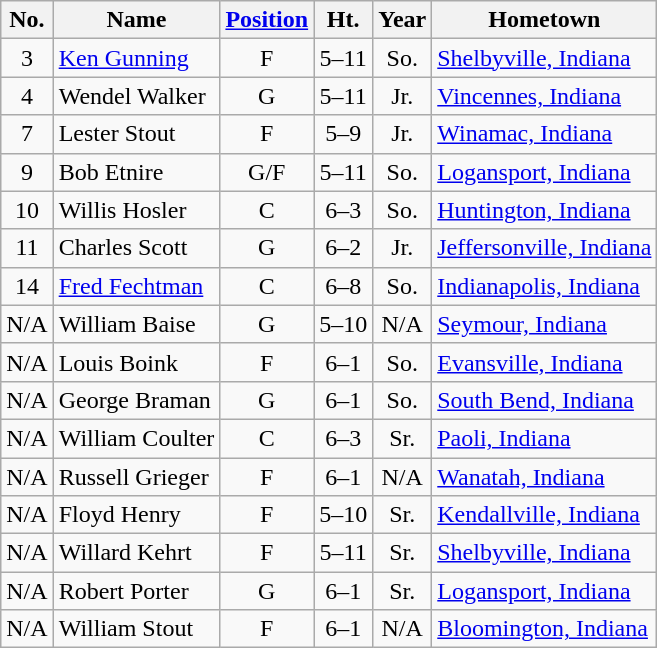<table class="wikitable" style="text-align:center">
<tr>
<th>No.</th>
<th>Name</th>
<th><a href='#'>Position</a></th>
<th>Ht.</th>
<th>Year</th>
<th>Hometown</th>
</tr>
<tr>
<td>3</td>
<td style="text-align:left"><a href='#'>Ken Gunning</a></td>
<td>F</td>
<td>5–11</td>
<td>So.</td>
<td style="text-align:left"><a href='#'>Shelbyville, Indiana</a></td>
</tr>
<tr>
<td>4</td>
<td style="text-align:left">Wendel Walker</td>
<td>G</td>
<td>5–11</td>
<td>Jr.</td>
<td style="text-align:left"><a href='#'>Vincennes, Indiana</a></td>
</tr>
<tr>
<td>7</td>
<td style="text-align:left">Lester Stout</td>
<td>F</td>
<td>5–9</td>
<td>Jr.</td>
<td style="text-align:left"><a href='#'>Winamac, Indiana</a></td>
</tr>
<tr>
<td>9</td>
<td style="text-align:left">Bob Etnire</td>
<td>G/F</td>
<td>5–11</td>
<td>So.</td>
<td style="text-align:left"><a href='#'>Logansport, Indiana</a></td>
</tr>
<tr>
<td>10</td>
<td style="text-align:left">Willis Hosler</td>
<td>C</td>
<td>6–3</td>
<td>So.</td>
<td style="text-align:left"><a href='#'>Huntington, Indiana</a></td>
</tr>
<tr>
<td>11</td>
<td style="text-align:left">Charles Scott</td>
<td>G</td>
<td>6–2</td>
<td>Jr.</td>
<td style="text-align:left"><a href='#'>Jeffersonville, Indiana</a></td>
</tr>
<tr>
<td>14</td>
<td style="text-align:left"><a href='#'>Fred Fechtman</a></td>
<td>C</td>
<td>6–8</td>
<td>So.</td>
<td style="text-align:left"><a href='#'>Indianapolis, Indiana</a></td>
</tr>
<tr>
<td>N/A</td>
<td style="text-align:left">William Baise</td>
<td>G</td>
<td>5–10</td>
<td>N/A</td>
<td style="text-align:left"><a href='#'>Seymour, Indiana</a></td>
</tr>
<tr>
<td>N/A</td>
<td style="text-align:left">Louis Boink</td>
<td>F</td>
<td>6–1</td>
<td>So.</td>
<td style="text-align:left"><a href='#'>Evansville, Indiana</a></td>
</tr>
<tr>
<td>N/A</td>
<td style="text-align:left">George Braman</td>
<td>G</td>
<td>6–1</td>
<td>So.</td>
<td style="text-align:left"><a href='#'>South Bend, Indiana</a></td>
</tr>
<tr>
<td>N/A</td>
<td style="text-align:left">William Coulter</td>
<td>C</td>
<td>6–3</td>
<td>Sr.</td>
<td style="text-align:left"><a href='#'>Paoli, Indiana</a></td>
</tr>
<tr>
<td>N/A</td>
<td style="text-align:left">Russell Grieger</td>
<td>F</td>
<td>6–1</td>
<td>N/A</td>
<td style="text-align:left"><a href='#'>Wanatah, Indiana</a></td>
</tr>
<tr>
<td>N/A</td>
<td style="text-align:left">Floyd Henry</td>
<td>F</td>
<td>5–10</td>
<td>Sr.</td>
<td style="text-align:left"><a href='#'>Kendallville, Indiana</a></td>
</tr>
<tr>
<td>N/A</td>
<td style="text-align:left">Willard Kehrt</td>
<td>F</td>
<td>5–11</td>
<td>Sr.</td>
<td style="text-align:left"><a href='#'>Shelbyville, Indiana</a></td>
</tr>
<tr>
<td>N/A</td>
<td style="text-align:left">Robert Porter</td>
<td>G</td>
<td>6–1</td>
<td>Sr.</td>
<td style="text-align:left"><a href='#'>Logansport, Indiana</a></td>
</tr>
<tr>
<td>N/A</td>
<td style="text-align:left">William Stout</td>
<td>F</td>
<td>6–1</td>
<td>N/A</td>
<td style="text-align:left"><a href='#'>Bloomington, Indiana</a></td>
</tr>
</table>
